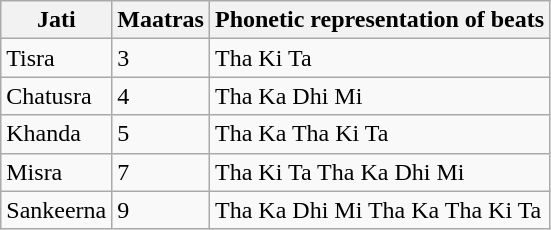<table class="wikitable" align="center" style="margin-left:1em;">
<tr>
<th>Jati</th>
<th>Maatras</th>
<th>Phonetic representation of beats</th>
</tr>
<tr>
<td>Tisra</td>
<td>3</td>
<td>Tha Ki Ta</td>
</tr>
<tr>
<td>Chatusra</td>
<td>4</td>
<td>Tha Ka Dhi Mi</td>
</tr>
<tr>
<td>Khanda</td>
<td>5</td>
<td>Tha Ka Tha Ki Ta</td>
</tr>
<tr>
<td>Misra</td>
<td>7</td>
<td>Tha Ki Ta Tha Ka Dhi Mi</td>
</tr>
<tr>
<td>Sankeerna</td>
<td>9</td>
<td>Tha Ka Dhi Mi Tha Ka Tha Ki Ta</td>
</tr>
</table>
